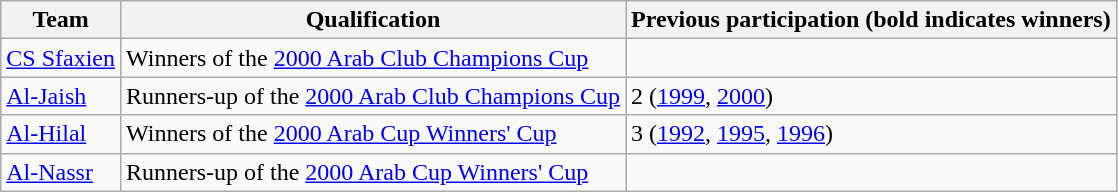<table class="wikitable">
<tr>
<th>Team</th>
<th>Qualification</th>
<th>Previous participation (bold indicates winners)</th>
</tr>
<tr>
<td> <a href='#'>CS Sfaxien</a></td>
<td>Winners of the <a href='#'>2000 Arab Club Champions Cup</a></td>
<td></td>
</tr>
<tr>
<td> <a href='#'>Al-Jaish</a></td>
<td>Runners-up of the <a href='#'>2000 Arab Club Champions Cup</a></td>
<td>2 (<a href='#'>1999</a>, <a href='#'>2000</a>)</td>
</tr>
<tr>
<td> <a href='#'>Al-Hilal</a></td>
<td>Winners of the <a href='#'>2000 Arab Cup Winners' Cup</a></td>
<td>3 (<a href='#'>1992</a>, <a href='#'>1995</a>, <a href='#'>1996</a>)</td>
</tr>
<tr>
<td> <a href='#'>Al-Nassr</a></td>
<td>Runners-up of the <a href='#'>2000 Arab Cup Winners' Cup</a></td>
<td></td>
</tr>
</table>
